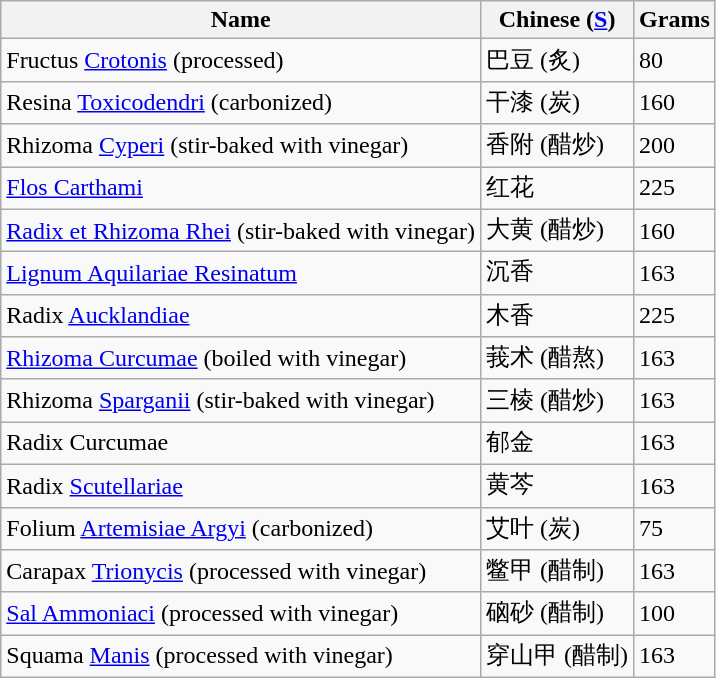<table class="wikitable sortable">
<tr>
<th>Name</th>
<th>Chinese (<a href='#'>S</a>)</th>
<th>Grams</th>
</tr>
<tr>
<td>Fructus <a href='#'>Crotonis</a> (processed)</td>
<td>巴豆 (炙)</td>
<td>80</td>
</tr>
<tr>
<td>Resina <a href='#'>Toxicodendri</a> (carbonized)</td>
<td>干漆 (炭)</td>
<td>160</td>
</tr>
<tr>
<td>Rhizoma <a href='#'>Cyperi</a> (stir-baked with vinegar)</td>
<td>香附 (醋炒)</td>
<td>200</td>
</tr>
<tr>
<td><a href='#'>Flos Carthami</a></td>
<td>红花</td>
<td>225</td>
</tr>
<tr>
<td><a href='#'>Radix et Rhizoma Rhei</a> (stir-baked with vinegar)</td>
<td>大黄 (醋炒)</td>
<td>160</td>
</tr>
<tr>
<td><a href='#'>Lignum Aquilariae Resinatum</a></td>
<td>沉香</td>
<td>163</td>
</tr>
<tr>
<td>Radix <a href='#'>Aucklandiae</a></td>
<td>木香</td>
<td>225</td>
</tr>
<tr>
<td><a href='#'>Rhizoma Curcumae</a> (boiled with vinegar)</td>
<td>莪术 (醋熬)</td>
<td>163</td>
</tr>
<tr>
<td>Rhizoma <a href='#'>Sparganii</a> (stir-baked with vinegar)</td>
<td>三棱 (醋炒)</td>
<td>163</td>
</tr>
<tr>
<td>Radix Curcumae</td>
<td>郁金</td>
<td>163</td>
</tr>
<tr>
<td>Radix <a href='#'>Scutellariae</a></td>
<td>黄芩</td>
<td>163</td>
</tr>
<tr>
<td>Folium <a href='#'>Artemisiae Argyi</a> (carbonized)</td>
<td>艾叶 (炭)</td>
<td>75</td>
</tr>
<tr>
<td>Carapax <a href='#'>Trionycis</a> (processed with vinegar)</td>
<td>鳖甲 (醋制)</td>
<td>163</td>
</tr>
<tr>
<td><a href='#'>Sal Ammoniaci</a> (processed with vinegar)</td>
<td>硇砂 (醋制)</td>
<td>100</td>
</tr>
<tr>
<td>Squama <a href='#'>Manis</a> (processed with vinegar)</td>
<td>穿山甲 (醋制)</td>
<td>163</td>
</tr>
</table>
